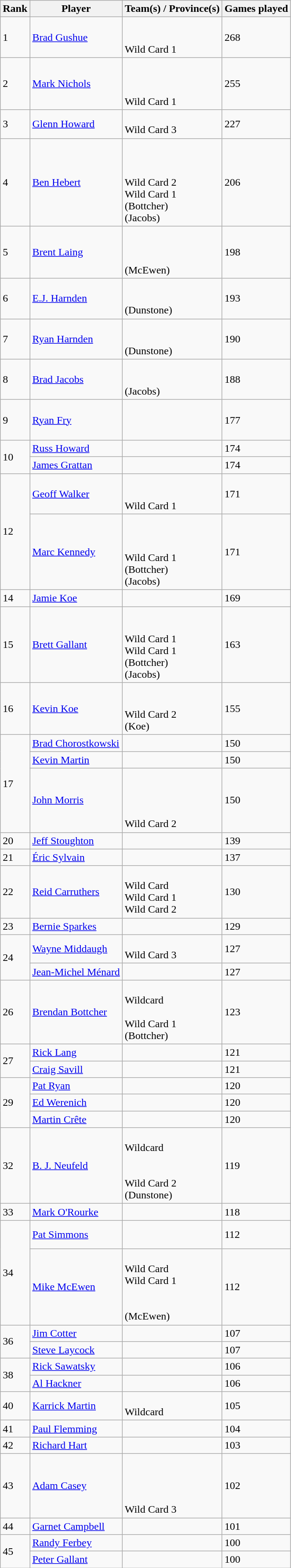<table class="wikitable">
<tr>
<th scope="col">Rank</th>
<th scope="col">Player</th>
<th scope="col">Team(s) / Province(s)</th>
<th scope="col">Games played</th>
</tr>
<tr>
<td>1</td>
<td><a href='#'>Brad Gushue</a></td>
<td> <br>  <br>  Wild Card 1</td>
<td>268</td>
</tr>
<tr>
<td>2</td>
<td><a href='#'>Mark Nichols</a></td>
<td> <br>  <br>  <br>  Wild Card 1</td>
<td>255</td>
</tr>
<tr>
<td>3</td>
<td><a href='#'>Glenn Howard</a></td>
<td> <br>  Wild Card 3</td>
<td>227</td>
</tr>
<tr>
<td>4</td>
<td><a href='#'>Ben Hebert</a></td>
<td> <br>  <br>  <br>  Wild Card 2 <br>  Wild Card 1 <br>  (Bottcher) <br>  (Jacobs)</td>
<td>206</td>
</tr>
<tr>
<td>5</td>
<td><a href='#'>Brent Laing</a></td>
<td> <br>  <br>  <br>  (McEwen)</td>
<td>198</td>
</tr>
<tr>
<td>6</td>
<td><a href='#'>E.J. Harnden</a></td>
<td> <br>  <br>  (Dunstone)</td>
<td>193</td>
</tr>
<tr>
<td>7</td>
<td><a href='#'>Ryan Harnden</a></td>
<td> <br>  <br>  (Dunstone)</td>
<td>190</td>
</tr>
<tr>
<td>8</td>
<td><a href='#'>Brad Jacobs</a></td>
<td> <br>  <br>  (Jacobs)</td>
<td>188</td>
</tr>
<tr>
<td>9</td>
<td><a href='#'>Ryan Fry</a></td>
<td> <br>  <br>  <br> </td>
<td>177</td>
</tr>
<tr>
<td rowspan=2>10</td>
<td><a href='#'>Russ Howard</a></td>
<td> <br> </td>
<td>174</td>
</tr>
<tr>
<td><a href='#'>James Grattan</a></td>
<td></td>
<td>174</td>
</tr>
<tr>
<td rowspan=2>12</td>
<td><a href='#'>Geoff Walker</a></td>
<td> <br>  <br>  Wild Card 1</td>
<td>171</td>
</tr>
<tr>
<td><a href='#'>Marc Kennedy</a></td>
<td> <br>  <br>  <br>  Wild Card 1 <br>  (Bottcher) <br>  (Jacobs)</td>
<td>171</td>
</tr>
<tr>
<td>14</td>
<td><a href='#'>Jamie Koe</a></td>
<td> <br> </td>
<td>169</td>
</tr>
<tr>
<td>15</td>
<td><a href='#'>Brett Gallant</a></td>
<td> <br>   <br>  Wild Card 1 <br>  Wild Card 1 <br>  (Bottcher) <br>  (Jacobs)</td>
<td>163</td>
</tr>
<tr>
<td>16</td>
<td><a href='#'>Kevin Koe</a></td>
<td> <br>  <br>  Wild Card 2 <br>  (Koe)</td>
<td>155</td>
</tr>
<tr>
<td rowspan=3>17</td>
<td><a href='#'>Brad Chorostkowski</a></td>
<td> <br> </td>
<td>150</td>
</tr>
<tr>
<td><a href='#'>Kevin Martin</a></td>
<td></td>
<td>150</td>
</tr>
<tr>
<td><a href='#'>John Morris</a></td>
<td> <br>  <br>  <br>  <br>  Wild Card 2</td>
<td>150</td>
</tr>
<tr>
<td>20</td>
<td><a href='#'>Jeff Stoughton</a></td>
<td></td>
<td>139</td>
</tr>
<tr>
<td>21</td>
<td><a href='#'>Éric Sylvain</a></td>
<td></td>
<td>137</td>
</tr>
<tr>
<td>22</td>
<td><a href='#'>Reid Carruthers</a></td>
<td> <br>  Wild Card <br>  Wild Card 1 <br>  Wild Card 2</td>
<td>130</td>
</tr>
<tr>
<td>23</td>
<td><a href='#'>Bernie Sparkes</a></td>
<td> <br> </td>
<td>129</td>
</tr>
<tr>
<td rowspan=2>24</td>
<td><a href='#'>Wayne Middaugh</a></td>
<td> <br>  Wild Card 3</td>
<td>127</td>
</tr>
<tr>
<td><a href='#'>Jean-Michel Ménard</a></td>
<td></td>
<td>127</td>
</tr>
<tr>
<td>26</td>
<td><a href='#'>Brendan Bottcher</a></td>
<td> <br>  Wildcard <br>  <br>  Wild Card 1 <br>  (Bottcher)</td>
<td>123</td>
</tr>
<tr>
<td rowspan=2>27</td>
<td><a href='#'>Rick Lang</a></td>
<td></td>
<td>121</td>
</tr>
<tr>
<td><a href='#'>Craig Savill</a></td>
<td></td>
<td>121</td>
</tr>
<tr>
<td rowspan=3>29</td>
<td><a href='#'>Pat Ryan</a></td>
<td> <br> </td>
<td>120</td>
</tr>
<tr>
<td><a href='#'>Ed Werenich</a></td>
<td></td>
<td>120</td>
</tr>
<tr>
<td><a href='#'>Martin Crête</a></td>
<td></td>
<td>120</td>
</tr>
<tr>
<td>32</td>
<td><a href='#'>B. J. Neufeld</a></td>
<td> <br>  Wildcard <br>  <br>  <br>  Wild Card 2 <br>  (Dunstone)</td>
<td>119</td>
</tr>
<tr>
<td>33</td>
<td><a href='#'>Mark O'Rourke</a></td>
<td></td>
<td>118</td>
</tr>
<tr>
<td rowspan=2>34</td>
<td><a href='#'>Pat Simmons</a></td>
<td> <br>  <br> </td>
<td>112</td>
</tr>
<tr>
<td><a href='#'>Mike McEwen</a></td>
<td> <br>  Wild Card <br>  Wild Card 1 <br>  <br>  <br>  (McEwen)</td>
<td>112</td>
</tr>
<tr>
<td rowspan=2>36</td>
<td><a href='#'>Jim Cotter</a></td>
<td></td>
<td>107</td>
</tr>
<tr>
<td><a href='#'>Steve Laycock</a></td>
<td> <br> </td>
<td>107</td>
</tr>
<tr>
<td rowspan=2>38</td>
<td><a href='#'>Rick Sawatsky</a></td>
<td></td>
<td>106</td>
</tr>
<tr>
<td><a href='#'>Al Hackner</a></td>
<td></td>
<td>106</td>
</tr>
<tr>
<td>40</td>
<td><a href='#'>Karrick Martin</a></td>
<td> <br>  Wildcard <br> </td>
<td>105</td>
</tr>
<tr>
<td>41</td>
<td><a href='#'>Paul Flemming</a></td>
<td></td>
<td>104</td>
</tr>
<tr>
<td>42</td>
<td><a href='#'>Richard Hart</a></td>
<td></td>
<td>103</td>
</tr>
<tr>
<td>43</td>
<td><a href='#'>Adam Casey</a></td>
<td> <br>  <br>  <br>  <br>  Wild Card 3 <br> </td>
<td>102</td>
</tr>
<tr>
<td>44</td>
<td><a href='#'>Garnet Campbell</a></td>
<td></td>
<td>101</td>
</tr>
<tr>
<td rowspan=2>45</td>
<td><a href='#'>Randy Ferbey</a></td>
<td></td>
<td>100</td>
</tr>
<tr>
<td><a href='#'>Peter Gallant</a></td>
<td></td>
<td>100</td>
</tr>
</table>
